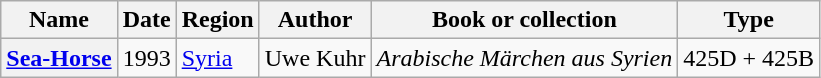<table class="wikitable sortable">
<tr>
<th scope="col">Name</th>
<th scope="col">Date</th>
<th scope="col">Region</th>
<th scope="col">Author</th>
<th scope="col">Book or collection</th>
<th scope="col">Type</th>
</tr>
<tr>
<th><a href='#'>Sea-Horse</a></th>
<td>1993</td>
<td><a href='#'>Syria</a></td>
<td>Uwe Kuhr</td>
<td><em>Arabische Märchen aus Syrien</em></td>
<td>425D + 425B</td>
</tr>
</table>
